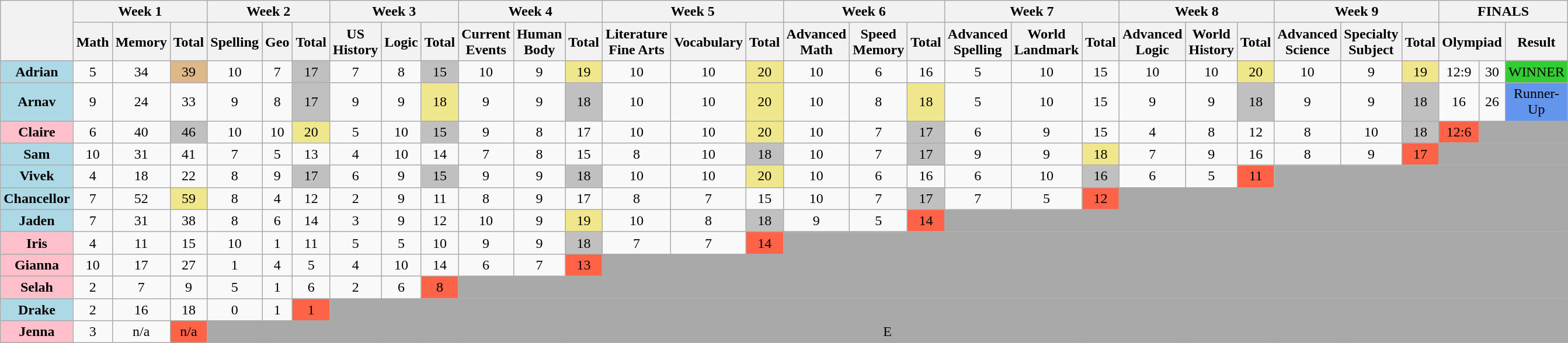<table class="wikitable" style="text-align:center">
<tr>
<th rowspan="2"></th>
<th colspan="3">Week 1</th>
<th colspan="3">Week 2</th>
<th colspan="3">Week 3</th>
<th colspan="3">Week 4</th>
<th colspan="3">Week 5</th>
<th colspan="3">Week 6</th>
<th colspan="3">Week 7</th>
<th colspan="3">Week 8</th>
<th colspan="3">Week 9</th>
<th colspan="3">FINALS</th>
</tr>
<tr | style="background:pink"| >
<th>Math</th>
<th>Memory</th>
<th>Total</th>
<th>Spelling</th>
<th>Geo</th>
<th>Total</th>
<th>US<br>History</th>
<th>Logic</th>
<th>Total</th>
<th>Current<br>Events</th>
<th>Human Body</th>
<th>Total</th>
<th>Literature<br>Fine Arts</th>
<th>Vocabulary</th>
<th>Total</th>
<th>Advanced<br>Math</th>
<th>Speed Memory</th>
<th>Total</th>
<th>Advanced  Spelling</th>
<th>World Landmark</th>
<th>Total</th>
<th>Advanced Logic</th>
<th>World History</th>
<th>Total</th>
<th>Advanced<br>Science</th>
<th>Specialty<br>Subject</th>
<th>Total</th>
<th colspan=2>Olympiad</th>
<th>Result</th>
</tr>
<tr>
<td style="background:lightblue"><strong>Adrian</strong></td>
<td>5</td>
<td>34</td>
<td style="background:burlywood;">39</td>
<td>10</td>
<td>7</td>
<td style="background:silver;">17</td>
<td>7</td>
<td>8</td>
<td style="background:silver;">15</td>
<td>10</td>
<td>9</td>
<td style="background:khaki;">19</td>
<td>10</td>
<td>10</td>
<td style="background:khaki;">20</td>
<td>10</td>
<td>6</td>
<td>16</td>
<td>5</td>
<td>10</td>
<td>15</td>
<td>10</td>
<td>10</td>
<td style="background:khaki;">20</td>
<td>10</td>
<td>9</td>
<td style="background:khaki;">19</td>
<td>12:9</td>
<td>30</td>
<td style="background:limegreen;">WINNER</td>
</tr>
<tr>
<td style="background:lightblue"><strong>Arnav</strong></td>
<td>9</td>
<td>24</td>
<td>33</td>
<td>9</td>
<td>8</td>
<td style="background:silver;">17</td>
<td>9</td>
<td>9</td>
<td style="background:khaki;">18</td>
<td>9</td>
<td>9</td>
<td style="background:silver;">18</td>
<td>10</td>
<td>10</td>
<td style="background:khaki;">20</td>
<td>10</td>
<td>8</td>
<td style="background:khaki;">18</td>
<td>5</td>
<td>10</td>
<td>15</td>
<td>9</td>
<td>9</td>
<td style="background:silver;">18</td>
<td>9</td>
<td>9</td>
<td style="background:silver;">18</td>
<td>16</td>
<td>26</td>
<td style="background:cornflowerblue;">Runner-Up</td>
</tr>
<tr>
<td style="background:pink"><strong>Claire</strong></td>
<td>6</td>
<td>40</td>
<td style="background:silver;">46</td>
<td>10</td>
<td>10</td>
<td style="background:khaki;">20</td>
<td>5</td>
<td>10</td>
<td style="background:silver;">15</td>
<td>9</td>
<td>8</td>
<td>17</td>
<td>10</td>
<td>10</td>
<td style="background:khaki;">20</td>
<td>10</td>
<td>7</td>
<td style="background:silver;">17</td>
<td>6</td>
<td>9</td>
<td>15</td>
<td>4</td>
<td>8</td>
<td>12</td>
<td>8</td>
<td>10</td>
<td style="background:silver;">18</td>
<td style="background:tomato;">12:6</td>
<td colspan="26" style="background:darkgrey"></td>
</tr>
<tr>
<td style="background:lightblue"><strong>Sam</strong></td>
<td>10</td>
<td>31</td>
<td>41</td>
<td>7</td>
<td>5</td>
<td>13</td>
<td>4</td>
<td>10</td>
<td>14</td>
<td>7</td>
<td>8</td>
<td>15</td>
<td>8</td>
<td>10</td>
<td style="background:silver;">18</td>
<td>10</td>
<td>7</td>
<td style="background:silver;">17</td>
<td>9</td>
<td>9</td>
<td style="background:khaki;">18</td>
<td>7</td>
<td>9</td>
<td>16</td>
<td>8</td>
<td>9</td>
<td style="background:tomato">17</td>
<td colspan="26" style="background:darkgrey"></td>
</tr>
<tr>
<td style="background:lightblue"><strong>Vivek</strong></td>
<td>4</td>
<td>18</td>
<td>22</td>
<td>8</td>
<td>9</td>
<td style="background:silver;">17</td>
<td>6</td>
<td>9</td>
<td style="background:silver;">15</td>
<td>9</td>
<td>9</td>
<td style="background:silver;">18</td>
<td>10</td>
<td>10</td>
<td style="background:khaki;">20</td>
<td>10</td>
<td>6</td>
<td>16</td>
<td>6</td>
<td>10</td>
<td style="background:silver;">16</td>
<td>6</td>
<td>5</td>
<td style="background:tomato">11</td>
<td colspan="26" style="background:darkgrey"></td>
</tr>
<tr>
<td style="background:lightblue"><strong>Chancellor</strong></td>
<td>7</td>
<td>52</td>
<td style="background:khaki;">59</td>
<td>8</td>
<td>4</td>
<td>12</td>
<td>2</td>
<td>9</td>
<td>11</td>
<td>8</td>
<td>9</td>
<td>17</td>
<td>8</td>
<td>7</td>
<td>15</td>
<td>10</td>
<td>7</td>
<td style="background:silver;">17</td>
<td>7</td>
<td>5</td>
<td style="background:tomato">12</td>
<td colspan="20" style="background:darkgrey"></td>
</tr>
<tr>
<td style="background:lightblue"><strong>Jaden</strong></td>
<td>7</td>
<td>31</td>
<td>38</td>
<td>8</td>
<td>6</td>
<td>14</td>
<td>3</td>
<td>9</td>
<td>12</td>
<td>10</td>
<td>9</td>
<td style="background:khaki;">19</td>
<td>10</td>
<td>8</td>
<td style="background:silver;">18</td>
<td>9</td>
<td>5</td>
<td style="background:tomato">14</td>
<td colspan="23" style="background:darkgrey"></td>
</tr>
<tr>
<td style="background:pink"><strong>Iris</strong></td>
<td>4</td>
<td>11</td>
<td>15</td>
<td>10</td>
<td>1</td>
<td>11</td>
<td>5</td>
<td>5</td>
<td>10</td>
<td>9</td>
<td>9</td>
<td style="background:silver;">18</td>
<td>7</td>
<td>7</td>
<td style="background:tomato">14</td>
<td colspan="20" style="background:darkgrey"></td>
</tr>
<tr>
<td style="background:pink"><strong>Gianna</strong></td>
<td>10</td>
<td>17</td>
<td>27</td>
<td>1</td>
<td>4</td>
<td>5</td>
<td>4</td>
<td>10</td>
<td>14</td>
<td>6</td>
<td>7</td>
<td style="background:tomato">13</td>
<td colspan="21" style="background:darkgrey"></td>
</tr>
<tr Ookkkkkk>
<td style="background:pink"><strong>Selah</strong></td>
<td>2</td>
<td>7</td>
<td>9</td>
<td>5</td>
<td>1</td>
<td>6</td>
<td>2</td>
<td>6</td>
<td style="background:tomato">8</td>
<td colspan="23" style="background:darkgrey"></td>
</tr>
<tr>
<td style="background:lightblue"><strong>Drake</strong></td>
<td>2</td>
<td>16</td>
<td>18</td>
<td>0</td>
<td>1</td>
<td style="background:tomato">1</td>
<td colspan="26" style="background:darkgrey"></td>
</tr>
<tr>
<td style="background:pink"><strong>Jenna</strong></td>
<td>3</td>
<td>n/a</td>
<td style="background:tomato">n/a</td>
<td colspan="27" style="background:darkgrey">E</td>
</tr>
</table>
